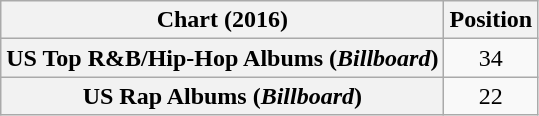<table class="wikitable sortable plainrowheaders" style="text-align:center">
<tr>
<th scope="col">Chart (2016)</th>
<th scope="col">Position</th>
</tr>
<tr>
<th scope="row">US Top R&B/Hip-Hop Albums (<em>Billboard</em>)</th>
<td>34</td>
</tr>
<tr>
<th scope="row">US Rap Albums (<em>Billboard</em>)</th>
<td>22</td>
</tr>
</table>
